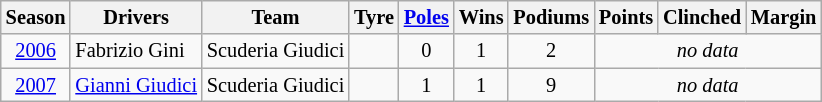<table class="sortable wikitable" style="font-size:85%; text-align:center;">
<tr>
<th scope=col>Season</th>
<th scope=col>Drivers</th>
<th scope=col>Team</th>
<th scope=col>Tyre</th>
<th scope=col><a href='#'>Poles</a></th>
<th scope=col>Wins</th>
<th scope=col>Podiums</th>
<th scope=col>Points</th>
<th scope=col>Clinched</th>
<th scope=col>Margin</th>
</tr>
<tr>
<td><a href='#'>2006</a></td>
<td align=left> Fabrizio Gini</td>
<td align=left> Scuderia Giudici</td>
<td></td>
<td>0</td>
<td>1</td>
<td>2</td>
<td colspan=3><em>no data</em></td>
</tr>
<tr>
<td><a href='#'>2007</a></td>
<td align=left> <a href='#'>Gianni Giudici</a></td>
<td align=left> Scuderia Giudici</td>
<td></td>
<td>1</td>
<td>1</td>
<td>9</td>
<td colspan=3><em>no data</em></td>
</tr>
</table>
